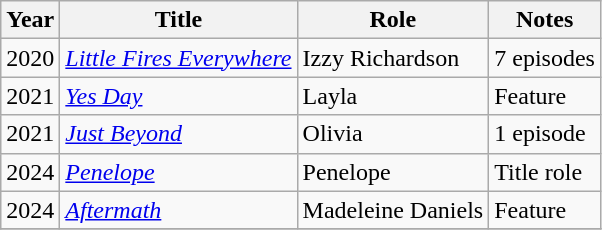<table class="wikitable sortable">
<tr>
<th>Year</th>
<th>Title</th>
<th>Role</th>
<th class="unsortable">Notes</th>
</tr>
<tr>
<td>2020</td>
<td><em><a href='#'>Little Fires Everywhere</a></em></td>
<td>Izzy Richardson</td>
<td>7 episodes</td>
</tr>
<tr>
<td>2021</td>
<td><em><a href='#'>Yes Day</a></em></td>
<td>Layla</td>
<td>Feature</td>
</tr>
<tr>
<td>2021</td>
<td><em><a href='#'>Just Beyond</a></em></td>
<td>Olivia</td>
<td>1 episode</td>
</tr>
<tr>
<td>2024</td>
<td><em><a href='#'>Penelope</a></em></td>
<td>Penelope</td>
<td>Title role</td>
</tr>
<tr>
<td>2024</td>
<td><em><a href='#'>Aftermath</a></em></td>
<td>Madeleine Daniels</td>
<td>Feature</td>
</tr>
<tr>
</tr>
</table>
